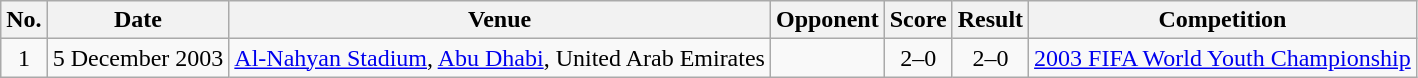<table class="wikitable sortable">
<tr>
<th scope="col">No.</th>
<th scope="col">Date</th>
<th scope="col">Venue</th>
<th scope="col">Opponent</th>
<th scope="col">Score</th>
<th scope="col">Result</th>
<th scope="col">Competition</th>
</tr>
<tr>
<td align="center">1</td>
<td>5 December 2003</td>
<td><a href='#'>Al-Nahyan Stadium</a>, <a href='#'>Abu Dhabi</a>, United Arab Emirates</td>
<td></td>
<td align="center">2–0</td>
<td align="center">2–0</td>
<td><a href='#'>2003 FIFA World Youth Championship</a></td>
</tr>
</table>
